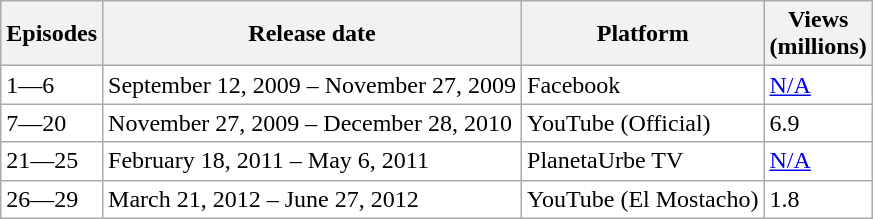<table class="wikitable" style="background:#fff;">
<tr>
<th>Episodes</th>
<th>Release date</th>
<th>Platform</th>
<th>Views<br>(millions)</th>
</tr>
<tr>
<td>1—6</td>
<td>September 12, 2009 – November 27, 2009</td>
<td>Facebook</td>
<td><a href='#'>N/A</a></td>
</tr>
<tr>
<td>7—20</td>
<td>November 27, 2009 – December 28, 2010</td>
<td>YouTube (Official)</td>
<td>6.9</td>
</tr>
<tr>
<td>21—25</td>
<td>February 18, 2011 – May 6, 2011</td>
<td>PlanetaUrbe TV</td>
<td><a href='#'>N/A</a></td>
</tr>
<tr>
<td>26—29</td>
<td>March 21, 2012 – June 27, 2012</td>
<td>YouTube (El Mostacho)</td>
<td>1.8</td>
</tr>
</table>
